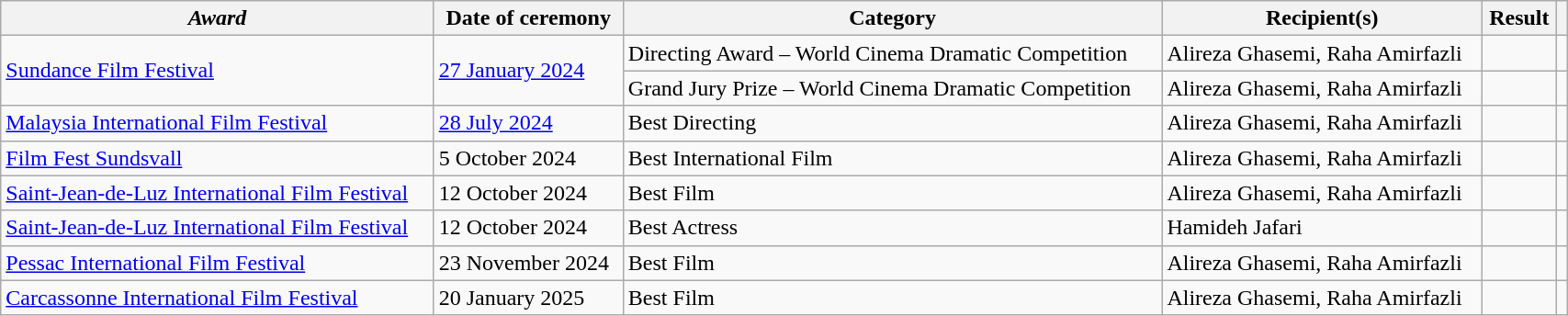<table class="wikitable sortable plainrowheaders" style="width: 90%;">
<tr>
<th scope="col"><strong><em>Award</em></strong></th>
<th scope="col">Date of ceremony</th>
<th scope="col">Category</th>
<th scope="col">Recipient(s)</th>
<th>Result</th>
<th scope="col" class="unsortable"></th>
</tr>
<tr>
<td rowspan="2" scope="row"><a href='#'>Sundance Film Festival</a></td>
<td rowspan="2"><a href='#'>27 January 2024</a></td>
<td>Directing Award – World Cinema Dramatic Competition</td>
<td>Alireza Ghasemi, Raha Amirfazli</td>
<td></td>
<td></td>
</tr>
<tr>
<td Grand Jury Prize – World Cinema Dramatic Competition>Grand Jury Prize – World Cinema Dramatic Competition</td>
<td>Alireza Ghasemi, Raha Amirfazli</td>
<td></td>
<td></td>
</tr>
<tr>
<td><a href='#'>Malaysia International Film Festival</a></td>
<td><a href='#'>28 July 2024</a></td>
<td>Best Directing</td>
<td>Alireza Ghasemi, Raha Amirfazli</td>
<td></td>
<td></td>
</tr>
<tr>
<td><a href='#'>Film Fest Sundsvall</a></td>
<td>5 October 2024</td>
<td>Best International Film</td>
<td>Alireza Ghasemi, Raha Amirfazli</td>
<td></td>
<td></td>
</tr>
<tr>
<td><a href='#'>Saint-Jean-de-Luz International Film Festival</a></td>
<td>12 October 2024</td>
<td>Best Film</td>
<td>Alireza Ghasemi, Raha Amirfazli</td>
<td></td>
<td></td>
</tr>
<tr>
<td><a href='#'>Saint-Jean-de-Luz International Film Festival</a></td>
<td>12 October 2024</td>
<td>Best Actress</td>
<td>Hamideh Jafari</td>
<td></td>
<td></td>
</tr>
<tr>
<td><a href='#'>Pessac International Film Festival</a></td>
<td>23 November 2024</td>
<td>Best Film</td>
<td>Alireza Ghasemi, Raha Amirfazli</td>
<td></td>
<td></td>
</tr>
<tr>
<td><a href='#'>Carcassonne International Film Festival</a></td>
<td>20 January 2025</td>
<td>Best Film</td>
<td>Alireza Ghasemi, Raha Amirfazli</td>
<td></td>
<td></td>
</tr>
</table>
